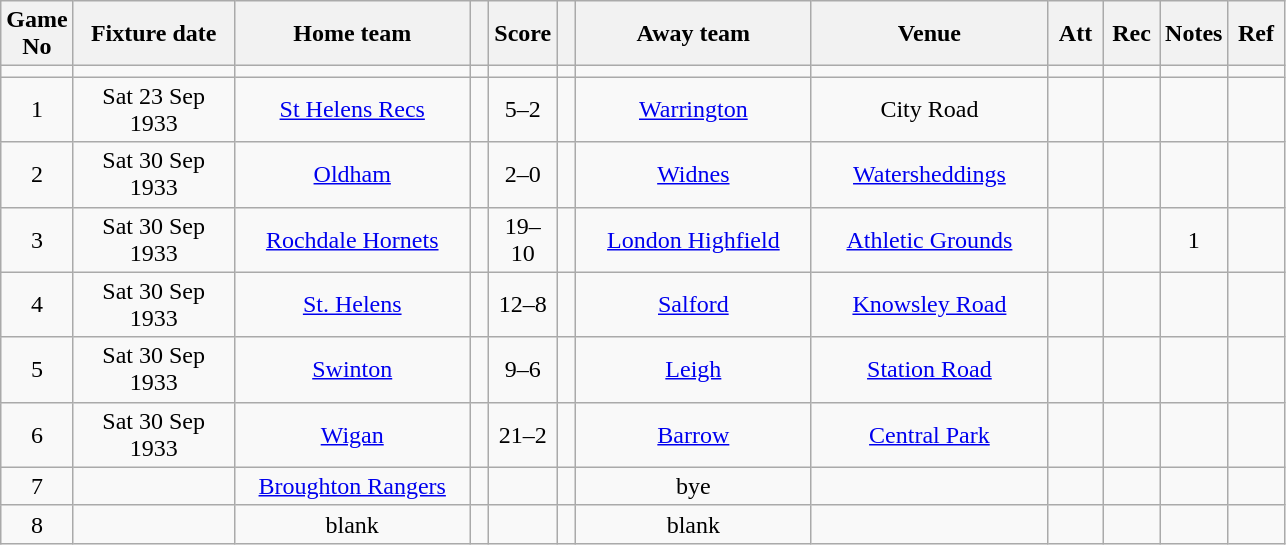<table class="wikitable" style="text-align:center;">
<tr>
<th width=20 abbr="No">Game No</th>
<th width=100 abbr="Date">Fixture date</th>
<th width=150 abbr="Home team">Home team</th>
<th width=5 abbr="space"></th>
<th width=20 abbr="Score">Score</th>
<th width=5 abbr="space"></th>
<th width=150 abbr="Away team">Away team</th>
<th width=150 abbr="Venue">Venue</th>
<th width=30 abbr="Att">Att</th>
<th width=30 abbr="Rec">Rec</th>
<th width=20 abbr="Notes">Notes</th>
<th width=30 abbr="Ref">Ref</th>
</tr>
<tr>
<td></td>
<td></td>
<td></td>
<td></td>
<td></td>
<td></td>
<td></td>
<td></td>
<td></td>
<td></td>
<td></td>
</tr>
<tr>
<td>1</td>
<td>Sat 23 Sep 1933</td>
<td><a href='#'>St Helens Recs</a></td>
<td></td>
<td>5–2</td>
<td></td>
<td><a href='#'>Warrington</a></td>
<td>City Road</td>
<td></td>
<td></td>
<td></td>
<td></td>
</tr>
<tr>
<td>2</td>
<td>Sat 30 Sep 1933</td>
<td><a href='#'>Oldham</a></td>
<td></td>
<td>2–0</td>
<td></td>
<td><a href='#'>Widnes</a></td>
<td><a href='#'>Watersheddings</a></td>
<td></td>
<td></td>
<td></td>
<td></td>
</tr>
<tr>
<td>3</td>
<td>Sat 30 Sep 1933</td>
<td><a href='#'>Rochdale Hornets</a></td>
<td></td>
<td>19–10</td>
<td></td>
<td><a href='#'>London Highfield</a></td>
<td><a href='#'>Athletic Grounds</a></td>
<td></td>
<td></td>
<td>1</td>
<td></td>
</tr>
<tr>
<td>4</td>
<td>Sat 30 Sep 1933</td>
<td><a href='#'>St. Helens</a></td>
<td></td>
<td>12–8</td>
<td></td>
<td><a href='#'>Salford</a></td>
<td><a href='#'>Knowsley Road</a></td>
<td></td>
<td></td>
<td></td>
<td></td>
</tr>
<tr>
<td>5</td>
<td>Sat 30 Sep 1933</td>
<td><a href='#'>Swinton</a></td>
<td></td>
<td>9–6</td>
<td></td>
<td><a href='#'>Leigh</a></td>
<td><a href='#'>Station Road</a></td>
<td></td>
<td></td>
<td></td>
<td></td>
</tr>
<tr>
<td>6</td>
<td>Sat 30 Sep 1933</td>
<td><a href='#'>Wigan</a></td>
<td></td>
<td>21–2</td>
<td></td>
<td><a href='#'>Barrow</a></td>
<td><a href='#'>Central Park</a></td>
<td></td>
<td></td>
<td></td>
<td></td>
</tr>
<tr>
<td>7</td>
<td></td>
<td><a href='#'>Broughton Rangers</a></td>
<td></td>
<td></td>
<td></td>
<td>bye</td>
<td></td>
<td></td>
<td></td>
<td></td>
<td></td>
</tr>
<tr>
<td>8</td>
<td></td>
<td>blank</td>
<td></td>
<td></td>
<td></td>
<td>blank</td>
<td></td>
<td></td>
<td></td>
<td></td>
<td></td>
</tr>
</table>
